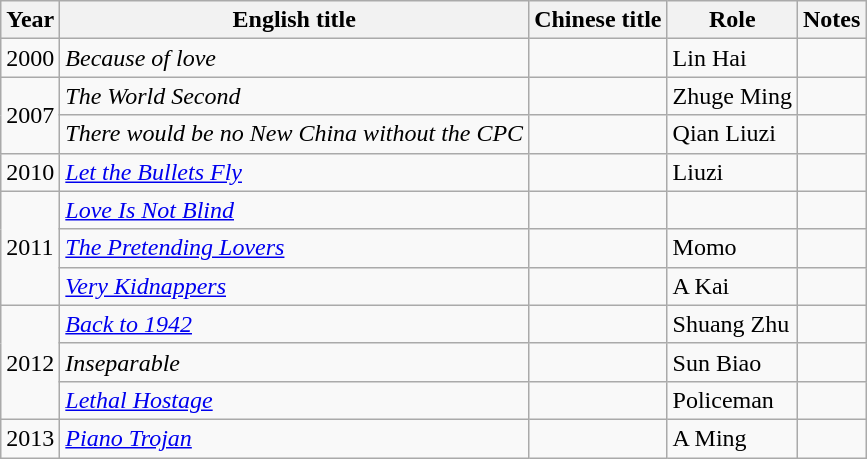<table class="wikitable">
<tr>
<th>Year</th>
<th>English title</th>
<th>Chinese title</th>
<th>Role</th>
<th>Notes</th>
</tr>
<tr>
<td>2000</td>
<td><em>Because of love</em></td>
<td></td>
<td>Lin Hai</td>
<td></td>
</tr>
<tr>
<td rowspan="2">2007</td>
<td><em>The World Second</em></td>
<td></td>
<td>Zhuge Ming</td>
<td></td>
</tr>
<tr>
<td><em>There would be no New China without the CPC</em></td>
<td></td>
<td>Qian Liuzi</td>
<td></td>
</tr>
<tr>
<td>2010</td>
<td><em><a href='#'>Let the Bullets Fly</a></em></td>
<td></td>
<td>Liuzi</td>
<td></td>
</tr>
<tr>
<td rowspan="3">2011</td>
<td><em><a href='#'>Love Is Not Blind</a></em></td>
<td></td>
<td></td>
<td></td>
</tr>
<tr>
<td><em><a href='#'>The Pretending Lovers</a></em></td>
<td></td>
<td>Momo</td>
<td></td>
</tr>
<tr>
<td><em><a href='#'>Very Kidnappers</a></em></td>
<td></td>
<td>A Kai</td>
<td></td>
</tr>
<tr>
<td rowspan="3">2012</td>
<td><em><a href='#'>Back to 1942</a></em></td>
<td></td>
<td>Shuang Zhu</td>
<td></td>
</tr>
<tr>
<td><em>Inseparable</em></td>
<td></td>
<td>Sun Biao</td>
<td></td>
</tr>
<tr>
<td><em><a href='#'>Lethal Hostage</a></em></td>
<td></td>
<td>Policeman</td>
<td></td>
</tr>
<tr>
<td>2013</td>
<td><em><a href='#'>Piano Trojan</a></em></td>
<td></td>
<td>A Ming</td>
<td></td>
</tr>
</table>
